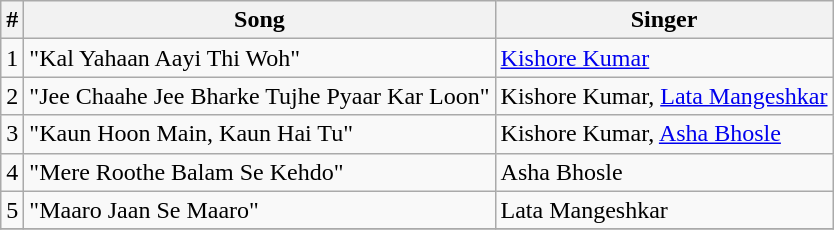<table class="wikitable">
<tr>
<th>#</th>
<th>Song</th>
<th>Singer</th>
</tr>
<tr>
<td>1</td>
<td>"Kal Yahaan Aayi Thi Woh"</td>
<td><a href='#'>Kishore Kumar</a></td>
</tr>
<tr>
<td>2</td>
<td>"Jee Chaahe Jee Bharke Tujhe Pyaar Kar Loon"</td>
<td>Kishore Kumar, <a href='#'>Lata Mangeshkar</a></td>
</tr>
<tr>
<td>3</td>
<td>"Kaun Hoon Main, Kaun Hai Tu"</td>
<td>Kishore Kumar, <a href='#'>Asha Bhosle</a></td>
</tr>
<tr>
<td>4</td>
<td>"Mere Roothe Balam Se Kehdo"</td>
<td>Asha Bhosle</td>
</tr>
<tr>
<td>5</td>
<td>"Maaro Jaan Se Maaro"</td>
<td>Lata Mangeshkar</td>
</tr>
<tr>
</tr>
</table>
